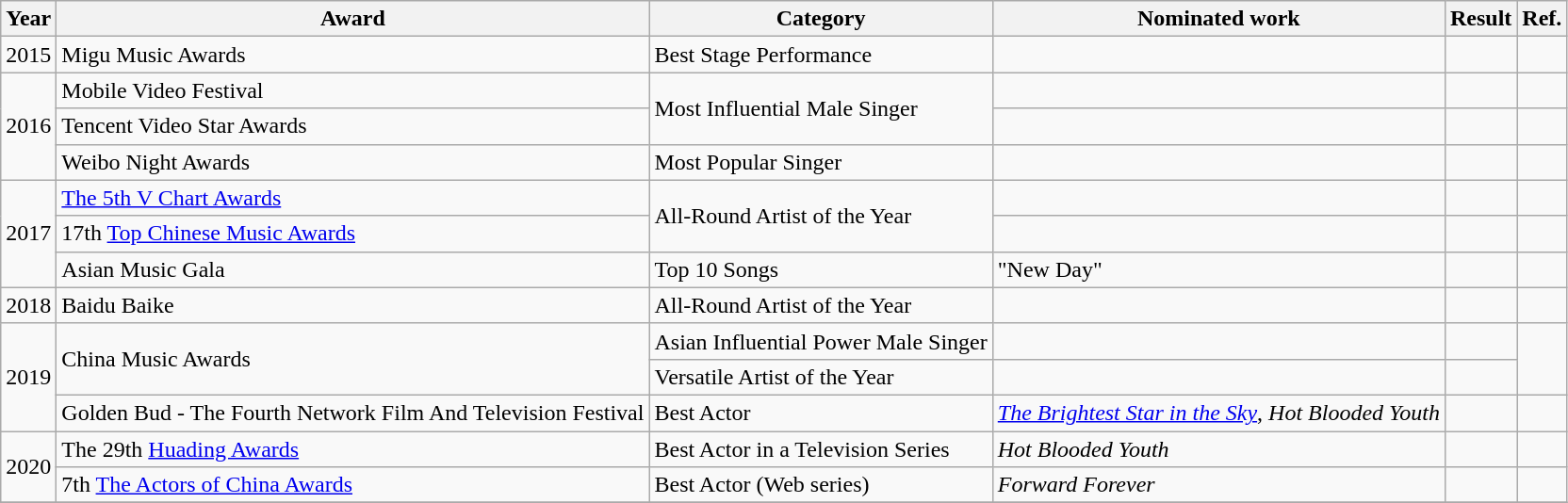<table class="wikitable">
<tr>
<th>Year</th>
<th>Award</th>
<th>Category</th>
<th>Nominated work</th>
<th>Result</th>
<th>Ref.</th>
</tr>
<tr>
<td rowspan="1">2015</td>
<td>Migu Music Awards</td>
<td>Best Stage Performance</td>
<td></td>
<td></td>
<td></td>
</tr>
<tr>
<td rowspan=3">2016</td>
<td>Mobile Video Festival</td>
<td rowspan="2">Most Influential Male Singer</td>
<td></td>
<td></td>
<td></td>
</tr>
<tr>
<td>Tencent Video Star Awards</td>
<td></td>
<td></td>
<td></td>
</tr>
<tr>
<td>Weibo Night Awards</td>
<td>Most Popular Singer</td>
<td></td>
<td></td>
<td></td>
</tr>
<tr>
<td rowspan="3">2017</td>
<td><a href='#'>The 5th V Chart Awards</a></td>
<td rowspan="2">All-Round Artist of the Year</td>
<td></td>
<td></td>
<td></td>
</tr>
<tr>
<td>17th <a href='#'>Top Chinese Music Awards</a></td>
<td></td>
<td></td>
<td></td>
</tr>
<tr>
<td>Asian Music Gala</td>
<td>Top 10 Songs</td>
<td>"New Day"</td>
<td></td>
<td></td>
</tr>
<tr>
<td>2018</td>
<td>Baidu Baike</td>
<td>All-Round Artist of the Year</td>
<td></td>
<td></td>
<td></td>
</tr>
<tr>
<td rowspan="3">2019</td>
<td rowspan="2">China Music Awards</td>
<td>Asian Influential Power Male Singer</td>
<td></td>
<td></td>
<td rowspan="2"></td>
</tr>
<tr>
<td>Versatile Artist of the Year</td>
<td></td>
<td></td>
</tr>
<tr>
<td>Golden Bud - The Fourth Network Film And Television Festival</td>
<td>Best Actor</td>
<td><em><a href='#'>The Brightest Star in the Sky</a></em>, <em>Hot Blooded Youth</em></td>
<td></td>
<td></td>
</tr>
<tr>
<td rowspan="2">2020</td>
<td>The 29th <a href='#'>Huading Awards</a></td>
<td>Best Actor in a Television Series</td>
<td><em>Hot Blooded Youth</em></td>
<td></td>
<td></td>
</tr>
<tr>
<td>7th <a href='#'>The Actors of China Awards</a></td>
<td>Best Actor (Web series)</td>
<td><em>Forward Forever</em></td>
<td></td>
<td></td>
</tr>
<tr>
</tr>
</table>
